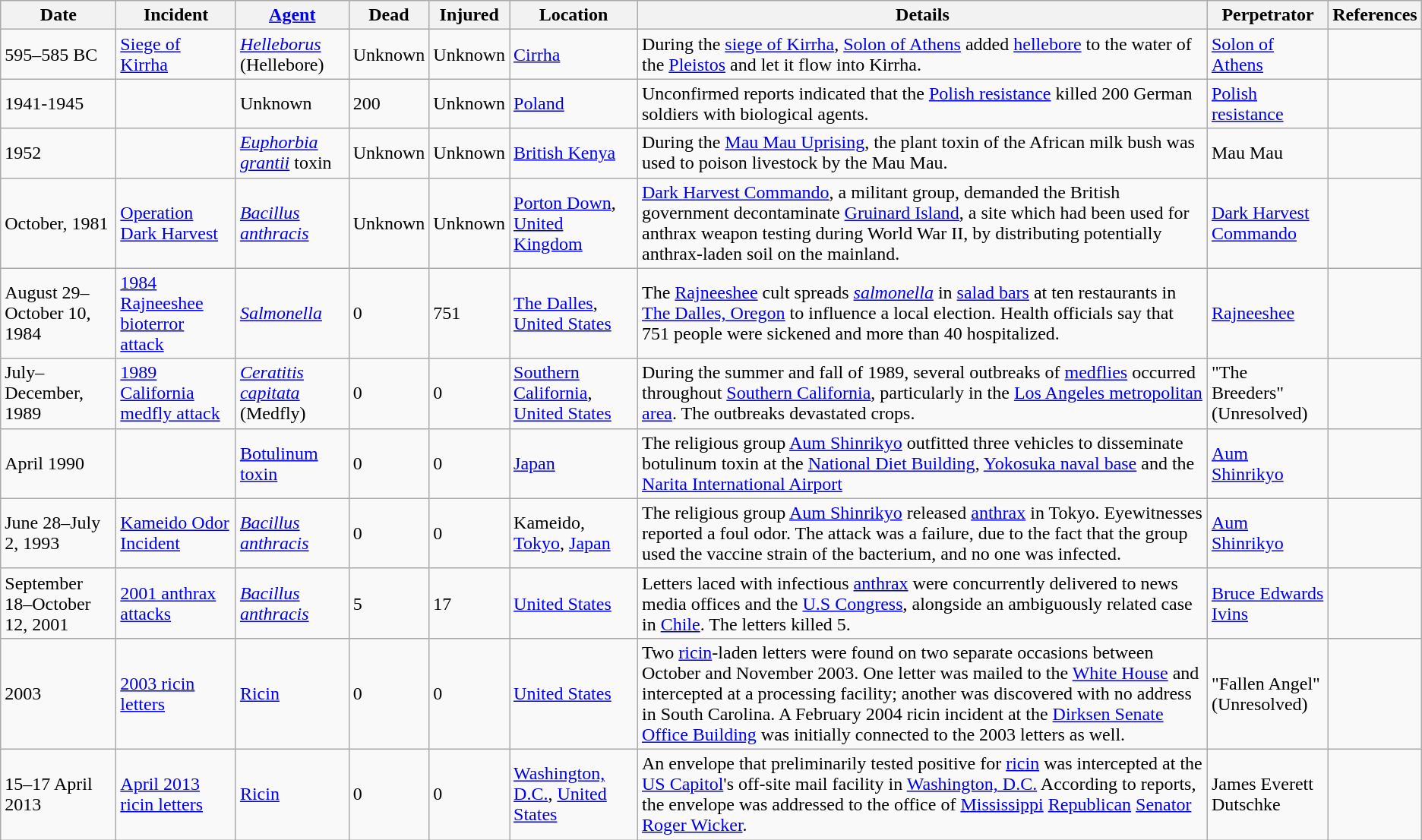<table class="wikitable sortable">
<tr>
<th>Date</th>
<th>Incident</th>
<th><a href='#'>Agent</a></th>
<th>Dead</th>
<th>Injured</th>
<th>Location</th>
<th class="unsortable">Details</th>
<th>Perpetrator</th>
<th>References</th>
</tr>
<tr>
<td data-sort-value="-595">595–585 BC</td>
<td><a href='#'>Siege of Kirrha</a></td>
<td><em><a href='#'>Helleborus</a></em><br>(Hellebore)</td>
<td>Unknown</td>
<td>Unknown</td>
<td><a href='#'>Cirrha</a></td>
<td>During the <a href='#'>siege of Kirrha</a>, <a href='#'>Solon of Athens</a> added <a href='#'>hellebore</a> to the water of the <a href='#'>Pleistos</a> and let it flow into Kirrha.</td>
<td><a href='#'>Solon of Athens</a></td>
<td></td>
</tr>
<tr>
<td>1941-1945</td>
<td></td>
<td>Unknown</td>
<td>200</td>
<td>Unknown</td>
<td><a href='#'>Poland</a></td>
<td>Unconfirmed reports indicated that the <a href='#'>Polish resistance</a> killed 200 German soldiers with biological agents.</td>
<td><a href='#'>Polish resistance</a></td>
<td></td>
</tr>
<tr>
<td>1952</td>
<td></td>
<td><em><a href='#'>Euphorbia grantii</a></em> toxin</td>
<td>Unknown</td>
<td>Unknown</td>
<td><a href='#'>British Kenya</a></td>
<td>During the <a href='#'>Mau Mau Uprising</a>, the plant toxin of the African milk bush was used to poison livestock by the Mau Mau.</td>
<td>Mau Mau</td>
<td></td>
</tr>
<tr>
<td data-sort-value="1981-10">October, 1981</td>
<td><a href='#'>Operation Dark Harvest</a></td>
<td><em><a href='#'>Bacillus anthracis</a></em></td>
<td>Unknown</td>
<td>Unknown</td>
<td><a href='#'>Porton Down</a>, <a href='#'>United Kingdom</a></td>
<td><a href='#'>Dark Harvest Commando</a>, a militant group, demanded the British government decontaminate <a href='#'>Gruinard Island</a>, a site which had been used for anthrax weapon testing during World War II, by distributing potentially anthrax-laden soil on the mainland.</td>
<td><a href='#'>Dark Harvest Commando</a></td>
<td></td>
</tr>
<tr>
<td data-sort-value="1984-08-28">August 29–October 10, 1984</td>
<td><a href='#'>1984 Rajneeshee bioterror attack</a></td>
<td><em><a href='#'>Salmonella</a></em></td>
<td>0</td>
<td>751</td>
<td><a href='#'>The Dalles</a>, <a href='#'>United States</a></td>
<td>The <a href='#'>Rajneeshee</a> cult spreads <em><a href='#'>salmonella</a></em> in <a href='#'>salad bars</a> at ten restaurants in <a href='#'>The Dalles, Oregon</a> to influence a local election. Health officials say that 751 people were sickened and more than 40 hospitalized.</td>
<td><a href='#'>Rajneeshee</a></td>
<td></td>
</tr>
<tr>
<td data-sort-value="1989-07">July–December, 1989</td>
<td><a href='#'>1989 California medfly attack</a></td>
<td><em><a href='#'>Ceratitis capitata</a></em> (Medfly)</td>
<td>0</td>
<td>0</td>
<td><a href='#'>Southern California</a>, <a href='#'>United States</a></td>
<td>During the summer and fall of 1989, several outbreaks of <a href='#'>medflies</a> occurred throughout <a href='#'>Southern California</a>, particularly in the <a href='#'>Los Angeles metropolitan area</a>. The outbreaks devastated crops.</td>
<td>"The Breeders"<br>(Unresolved)</td>
<td></td>
</tr>
<tr>
<td data-sort-value="1990-04">April 1990</td>
<td></td>
<td><a href='#'>Botulinum toxin</a></td>
<td>0</td>
<td>0</td>
<td><a href='#'>Japan</a></td>
<td>The religious group <a href='#'>Aum Shinrikyo</a> outfitted three vehicles to disseminate botulinum toxin at the <a href='#'>National Diet Building</a>, <a href='#'>Yokosuka naval base</a> and the <a href='#'>Narita International Airport</a></td>
<td><a href='#'>Aum Shinrikyo</a></td>
<td></td>
</tr>
<tr>
<td data-sort-value="1993-06-28">June 28–July 2, 1993</td>
<td><a href='#'>Kameido Odor Incident</a></td>
<td><em><a href='#'>Bacillus anthracis</a></em></td>
<td>0</td>
<td>0</td>
<td>Kameido, <a href='#'>Tokyo</a>, <a href='#'>Japan</a></td>
<td>The religious group <a href='#'>Aum Shinrikyo</a> released <a href='#'>anthrax</a> in Tokyo. Eyewitnesses reported a foul odor. The attack was a failure, due to the fact that the group used the vaccine strain of the bacterium, and no one was infected.</td>
<td><a href='#'>Aum Shinrikyo</a></td>
<td></td>
</tr>
<tr>
<td data-sort-value="2001-09-18">September 18–October 12, 2001</td>
<td><a href='#'>2001 anthrax attacks</a></td>
<td><em><a href='#'>Bacillus anthracis</a></em></td>
<td>5</td>
<td>17</td>
<td><a href='#'>United States</a></td>
<td>Letters laced with infectious <a href='#'>anthrax</a> were concurrently delivered to news media offices and the <a href='#'>U.S Congress</a>, alongside an ambiguously related case in <a href='#'>Chile</a>. The letters killed 5.</td>
<td><a href='#'>Bruce Edwards Ivins</a></td>
<td></td>
</tr>
<tr>
<td>2003</td>
<td><a href='#'>2003 ricin letters</a></td>
<td><a href='#'>Ricin</a></td>
<td>0</td>
<td>0</td>
<td><a href='#'>United States</a></td>
<td>Two <a href='#'>ricin</a>-laden letters were found on two separate occasions between October and November 2003. One letter was mailed to the <a href='#'>White House</a> and intercepted at a processing facility; another was discovered with no address in South Carolina. A February 2004 ricin incident at the <a href='#'>Dirksen Senate Office Building</a> was initially connected to the 2003 letters as well.</td>
<td>"Fallen Angel"<br>(Unresolved)</td>
<td></td>
</tr>
<tr>
<td data-sort-value="2013-04-15">15–17 April 2013</td>
<td><a href='#'>April 2013 ricin letters</a></td>
<td><a href='#'>Ricin</a></td>
<td>0</td>
<td>0</td>
<td><a href='#'>Washington, D.C.</a>, <a href='#'>United States</a></td>
<td>An envelope that preliminarily tested positive for <a href='#'>ricin</a> was intercepted at the <a href='#'>US Capitol</a>'s off-site mail facility in <a href='#'>Washington, D.C.</a> According to reports, the envelope was addressed to the office of <a href='#'>Mississippi</a> <a href='#'>Republican</a> <a href='#'>Senator</a> <a href='#'>Roger Wicker</a>.</td>
<td>James Everett Dutschke</td>
<td></td>
</tr>
</table>
